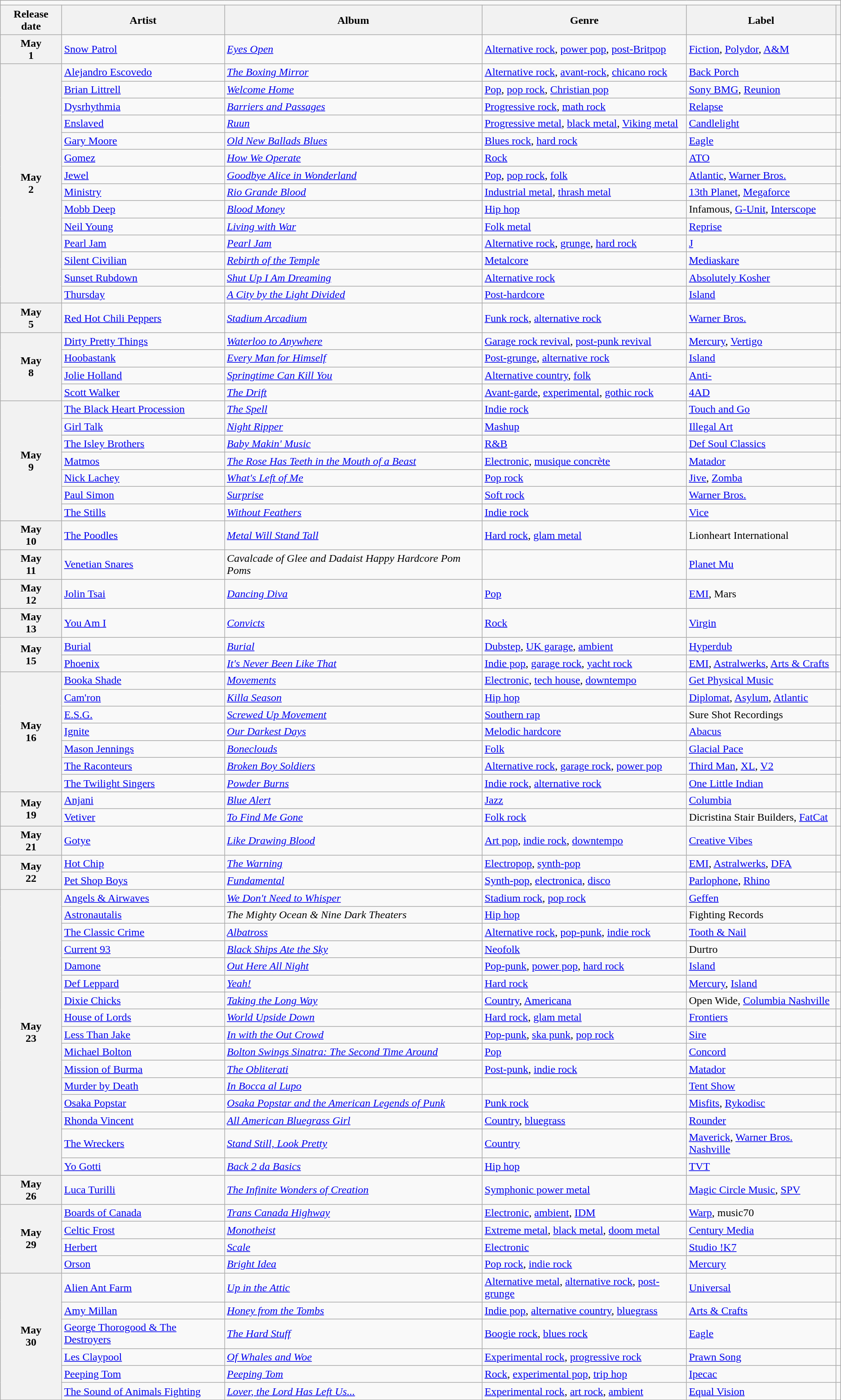<table class="wikitable plainrowheaders">
<tr>
<td colspan="6" style="text-align:center;"></td>
</tr>
<tr>
<th scope="col">Release date</th>
<th scope="col">Artist</th>
<th scope="col">Album</th>
<th scope="col">Genre</th>
<th scope="col">Label</th>
<th scope="col"></th>
</tr>
<tr>
<th scope="row" style="text-align:center;">May<br>1</th>
<td><a href='#'>Snow Patrol</a></td>
<td><em><a href='#'>Eyes Open</a></em></td>
<td><a href='#'>Alternative rock</a>, <a href='#'>power pop</a>, <a href='#'>post-Britpop</a></td>
<td><a href='#'>Fiction</a>, <a href='#'>Polydor</a>, <a href='#'>A&M</a></td>
<td></td>
</tr>
<tr>
<th scope="row" rowspan="14" style="text-align:center;">May<br>2</th>
<td><a href='#'>Alejandro Escovedo</a></td>
<td><em><a href='#'>The Boxing Mirror</a></em></td>
<td><a href='#'>Alternative rock</a>, <a href='#'>avant-rock</a>, <a href='#'>chicano rock</a></td>
<td><a href='#'>Back Porch</a></td>
<td></td>
</tr>
<tr>
<td><a href='#'>Brian Littrell</a></td>
<td><em><a href='#'>Welcome Home</a></em></td>
<td><a href='#'>Pop</a>, <a href='#'>pop rock</a>, <a href='#'>Christian pop</a></td>
<td><a href='#'>Sony BMG</a>, <a href='#'>Reunion</a></td>
<td></td>
</tr>
<tr>
<td><a href='#'>Dysrhythmia</a></td>
<td><em><a href='#'>Barriers and Passages</a></em></td>
<td><a href='#'>Progressive rock</a>, <a href='#'>math rock</a></td>
<td><a href='#'>Relapse</a></td>
<td></td>
</tr>
<tr>
<td><a href='#'>Enslaved</a></td>
<td><em><a href='#'>Ruun</a></em></td>
<td><a href='#'>Progressive metal</a>, <a href='#'>black metal</a>, <a href='#'>Viking metal</a></td>
<td><a href='#'>Candlelight</a></td>
<td></td>
</tr>
<tr>
<td><a href='#'>Gary Moore</a></td>
<td><em><a href='#'>Old New Ballads Blues</a></em></td>
<td><a href='#'>Blues rock</a>, <a href='#'>hard rock</a></td>
<td><a href='#'>Eagle</a></td>
<td></td>
</tr>
<tr>
<td><a href='#'>Gomez</a></td>
<td><em><a href='#'>How We Operate</a></em></td>
<td><a href='#'>Rock</a></td>
<td><a href='#'>ATO</a></td>
<td></td>
</tr>
<tr>
<td><a href='#'>Jewel</a></td>
<td><em><a href='#'>Goodbye Alice in Wonderland</a></em></td>
<td><a href='#'>Pop</a>, <a href='#'>pop rock</a>, <a href='#'>folk</a></td>
<td><a href='#'>Atlantic</a>, <a href='#'>Warner Bros.</a></td>
<td></td>
</tr>
<tr>
<td><a href='#'>Ministry</a></td>
<td><em><a href='#'>Rio Grande Blood</a></em></td>
<td><a href='#'>Industrial metal</a>, <a href='#'>thrash metal</a></td>
<td><a href='#'>13th Planet</a>, <a href='#'>Megaforce</a></td>
<td></td>
</tr>
<tr>
<td><a href='#'>Mobb Deep</a></td>
<td><em><a href='#'>Blood Money</a></em></td>
<td><a href='#'>Hip hop</a></td>
<td>Infamous, <a href='#'>G-Unit</a>, <a href='#'>Interscope</a></td>
<td></td>
</tr>
<tr>
<td><a href='#'>Neil Young</a></td>
<td><em><a href='#'>Living with War</a></em></td>
<td><a href='#'>Folk metal</a></td>
<td><a href='#'>Reprise</a></td>
<td></td>
</tr>
<tr>
<td><a href='#'>Pearl Jam</a></td>
<td><em><a href='#'>Pearl Jam</a></em></td>
<td><a href='#'>Alternative rock</a>, <a href='#'>grunge</a>, <a href='#'>hard rock</a></td>
<td><a href='#'>J</a></td>
<td></td>
</tr>
<tr>
<td><a href='#'>Silent Civilian</a></td>
<td><em><a href='#'>Rebirth of the Temple</a></em></td>
<td><a href='#'>Metalcore</a></td>
<td><a href='#'>Mediaskare</a></td>
<td></td>
</tr>
<tr>
<td><a href='#'>Sunset Rubdown</a></td>
<td><em><a href='#'>Shut Up I Am Dreaming</a></em></td>
<td><a href='#'>Alternative rock</a></td>
<td><a href='#'>Absolutely Kosher</a></td>
<td></td>
</tr>
<tr>
<td><a href='#'>Thursday</a></td>
<td><em><a href='#'>A City by the Light Divided</a></em></td>
<td><a href='#'>Post-hardcore</a></td>
<td><a href='#'>Island</a></td>
<td></td>
</tr>
<tr>
<th scope="row" style="text-align:center;">May<br>5</th>
<td><a href='#'>Red Hot Chili Peppers</a></td>
<td><em><a href='#'>Stadium Arcadium</a></em></td>
<td><a href='#'>Funk rock</a>, <a href='#'>alternative rock</a></td>
<td><a href='#'>Warner Bros.</a></td>
<td></td>
</tr>
<tr>
<th scope="row" rowspan="4" style="text-align:center;">May<br>8</th>
<td><a href='#'>Dirty Pretty Things</a></td>
<td><em><a href='#'>Waterloo to Anywhere</a></em></td>
<td><a href='#'>Garage rock revival</a>, <a href='#'>post-punk revival</a></td>
<td><a href='#'>Mercury</a>, <a href='#'>Vertigo</a></td>
<td></td>
</tr>
<tr>
<td><a href='#'>Hoobastank</a></td>
<td><em><a href='#'>Every Man for Himself</a></em></td>
<td><a href='#'>Post-grunge</a>, <a href='#'>alternative rock</a></td>
<td><a href='#'>Island</a></td>
<td></td>
</tr>
<tr>
<td><a href='#'>Jolie Holland</a></td>
<td><em><a href='#'>Springtime Can Kill You</a></em></td>
<td><a href='#'>Alternative country</a>, <a href='#'>folk</a></td>
<td><a href='#'>Anti-</a></td>
<td></td>
</tr>
<tr>
<td><a href='#'>Scott Walker</a></td>
<td><em><a href='#'>The Drift</a></em></td>
<td><a href='#'>Avant-garde</a>, <a href='#'>experimental</a>, <a href='#'>gothic rock</a></td>
<td><a href='#'>4AD</a></td>
<td></td>
</tr>
<tr>
<th scope="row" rowspan="7" style="text-align:center;">May<br>9</th>
<td><a href='#'>The Black Heart Procession</a></td>
<td><em><a href='#'>The Spell</a></em></td>
<td><a href='#'>Indie rock</a></td>
<td><a href='#'>Touch and Go</a></td>
<td></td>
</tr>
<tr>
<td><a href='#'>Girl Talk</a></td>
<td><em><a href='#'>Night Ripper</a></em></td>
<td><a href='#'>Mashup</a></td>
<td><a href='#'>Illegal Art</a></td>
<td></td>
</tr>
<tr>
<td><a href='#'>The Isley Brothers</a></td>
<td><em><a href='#'>Baby Makin' Music</a></em></td>
<td><a href='#'>R&B</a></td>
<td><a href='#'>Def Soul Classics</a></td>
<td></td>
</tr>
<tr>
<td><a href='#'>Matmos</a></td>
<td><em><a href='#'>The Rose Has Teeth in the Mouth of a Beast</a></em></td>
<td><a href='#'>Electronic</a>, <a href='#'>musique concrète</a></td>
<td><a href='#'>Matador</a></td>
<td></td>
</tr>
<tr>
<td><a href='#'>Nick Lachey</a></td>
<td><em><a href='#'>What's Left of Me</a></em></td>
<td><a href='#'>Pop rock</a></td>
<td><a href='#'>Jive</a>, <a href='#'>Zomba</a></td>
<td></td>
</tr>
<tr>
<td><a href='#'>Paul Simon</a></td>
<td><em><a href='#'>Surprise</a></em></td>
<td><a href='#'>Soft rock</a></td>
<td><a href='#'>Warner Bros.</a></td>
<td></td>
</tr>
<tr>
<td><a href='#'>The Stills</a></td>
<td><em><a href='#'>Without Feathers</a></em></td>
<td><a href='#'>Indie rock</a></td>
<td><a href='#'>Vice</a></td>
<td></td>
</tr>
<tr>
<th scope="row" style="text-align:center;">May<br>10</th>
<td><a href='#'>The Poodles</a></td>
<td><em><a href='#'>Metal Will Stand Tall</a></em></td>
<td><a href='#'>Hard rock</a>, <a href='#'>glam metal</a></td>
<td>Lionheart International</td>
<td></td>
</tr>
<tr>
<th scope="row" style="text-align:center;">May<br>11</th>
<td><a href='#'>Venetian Snares</a></td>
<td><em>Cavalcade of Glee and Dadaist Happy Hardcore Pom Poms</em></td>
<td></td>
<td><a href='#'>Planet Mu</a></td>
<td></td>
</tr>
<tr>
<th scope="row" style="text-align:center;">May<br>12</th>
<td><a href='#'>Jolin Tsai</a></td>
<td><em><a href='#'>Dancing Diva</a></em></td>
<td><a href='#'>Pop</a></td>
<td><a href='#'>EMI</a>, Mars</td>
<td></td>
</tr>
<tr>
<th scope="row" style="text-align:center;">May<br>13</th>
<td><a href='#'>You Am I</a></td>
<td><em><a href='#'>Convicts</a></em></td>
<td><a href='#'>Rock</a></td>
<td><a href='#'>Virgin</a></td>
<td></td>
</tr>
<tr>
<th scope="row" rowspan="2" style="text-align:center;">May<br>15</th>
<td><a href='#'>Burial</a></td>
<td><em><a href='#'>Burial</a></em></td>
<td><a href='#'>Dubstep</a>, <a href='#'>UK garage</a>, <a href='#'>ambient</a></td>
<td><a href='#'>Hyperdub</a></td>
<td></td>
</tr>
<tr>
<td><a href='#'>Phoenix</a></td>
<td><em><a href='#'>It's Never Been Like That</a></em></td>
<td><a href='#'>Indie pop</a>, <a href='#'>garage rock</a>, <a href='#'>yacht rock</a></td>
<td><a href='#'>EMI</a>, <a href='#'>Astralwerks</a>, <a href='#'>Arts & Crafts</a></td>
<td></td>
</tr>
<tr>
<th scope="row" rowspan="7" style="text-align:center;">May<br>16</th>
<td><a href='#'>Booka Shade</a></td>
<td><em><a href='#'>Movements</a></em></td>
<td><a href='#'>Electronic</a>, <a href='#'>tech house</a>, <a href='#'>downtempo</a></td>
<td><a href='#'>Get Physical Music</a></td>
<td></td>
</tr>
<tr>
<td><a href='#'>Cam'ron</a></td>
<td><em><a href='#'>Killa Season</a></em></td>
<td><a href='#'>Hip hop</a></td>
<td><a href='#'>Diplomat</a>, <a href='#'>Asylum</a>, <a href='#'>Atlantic</a></td>
<td></td>
</tr>
<tr>
<td><a href='#'>E.S.G.</a></td>
<td><em><a href='#'>Screwed Up Movement</a></em></td>
<td><a href='#'>Southern rap</a></td>
<td>Sure Shot Recordings</td>
<td></td>
</tr>
<tr>
<td><a href='#'>Ignite</a></td>
<td><em><a href='#'>Our Darkest Days</a></em></td>
<td><a href='#'>Melodic hardcore</a></td>
<td><a href='#'>Abacus</a></td>
<td></td>
</tr>
<tr>
<td><a href='#'>Mason Jennings</a></td>
<td><em><a href='#'>Boneclouds</a></em></td>
<td><a href='#'>Folk</a></td>
<td><a href='#'>Glacial Pace</a></td>
<td></td>
</tr>
<tr>
<td><a href='#'>The Raconteurs</a></td>
<td><em><a href='#'>Broken Boy Soldiers</a></em></td>
<td><a href='#'>Alternative rock</a>, <a href='#'>garage rock</a>, <a href='#'>power pop</a></td>
<td><a href='#'>Third Man</a>, <a href='#'>XL</a>, <a href='#'>V2</a></td>
<td></td>
</tr>
<tr>
<td><a href='#'>The Twilight Singers</a></td>
<td><em><a href='#'>Powder Burns</a></em></td>
<td><a href='#'>Indie rock</a>, <a href='#'>alternative rock</a></td>
<td><a href='#'>One Little Indian</a></td>
<td></td>
</tr>
<tr>
<th scope="row" rowspan="2" style="text-align:center;">May<br>19</th>
<td><a href='#'>Anjani</a></td>
<td><em><a href='#'>Blue Alert</a></em></td>
<td><a href='#'>Jazz</a></td>
<td><a href='#'>Columbia</a></td>
<td></td>
</tr>
<tr>
<td><a href='#'>Vetiver</a></td>
<td><em><a href='#'>To Find Me Gone</a></em></td>
<td><a href='#'>Folk rock</a></td>
<td>Dicristina Stair Builders, <a href='#'>FatCat</a></td>
<td></td>
</tr>
<tr>
<th scope="row" style="text-align:center;">May<br>21</th>
<td><a href='#'>Gotye</a></td>
<td><em><a href='#'>Like Drawing Blood</a></em></td>
<td><a href='#'>Art pop</a>, <a href='#'>indie rock</a>, <a href='#'>downtempo</a></td>
<td><a href='#'>Creative Vibes</a></td>
<td></td>
</tr>
<tr>
<th scope="row" rowspan="2" style="text-align:center;">May<br>22</th>
<td><a href='#'>Hot Chip</a></td>
<td><em><a href='#'>The Warning</a></em></td>
<td><a href='#'>Electropop</a>, <a href='#'>synth-pop</a></td>
<td><a href='#'>EMI</a>, <a href='#'>Astralwerks</a>, <a href='#'>DFA</a></td>
<td></td>
</tr>
<tr>
<td><a href='#'>Pet Shop Boys</a></td>
<td><em><a href='#'>Fundamental</a></em></td>
<td><a href='#'>Synth-pop</a>, <a href='#'>electronica</a>, <a href='#'>disco</a></td>
<td><a href='#'>Parlophone</a>, <a href='#'>Rhino</a></td>
<td></td>
</tr>
<tr>
<th scope="row" rowspan="16" style="text-align:center;">May<br>23</th>
<td><a href='#'>Angels & Airwaves</a></td>
<td><em><a href='#'>We Don't Need to Whisper</a></em></td>
<td><a href='#'>Stadium rock</a>, <a href='#'>pop rock</a></td>
<td><a href='#'>Geffen</a></td>
<td></td>
</tr>
<tr>
<td><a href='#'>Astronautalis</a></td>
<td><em>The Mighty Ocean & Nine Dark Theaters</em></td>
<td><a href='#'>Hip hop</a></td>
<td>Fighting Records</td>
<td></td>
</tr>
<tr>
<td><a href='#'>The Classic Crime</a></td>
<td><em><a href='#'>Albatross</a></em></td>
<td><a href='#'>Alternative rock</a>, <a href='#'>pop-punk</a>, <a href='#'>indie rock</a></td>
<td><a href='#'>Tooth & Nail</a></td>
<td></td>
</tr>
<tr>
<td><a href='#'>Current 93</a></td>
<td><em><a href='#'>Black Ships Ate the Sky</a></em></td>
<td><a href='#'>Neofolk</a></td>
<td>Durtro</td>
<td></td>
</tr>
<tr>
<td><a href='#'>Damone</a></td>
<td><em><a href='#'>Out Here All Night</a></em></td>
<td><a href='#'>Pop-punk</a>, <a href='#'>power pop</a>, <a href='#'>hard rock</a></td>
<td><a href='#'>Island</a></td>
<td></td>
</tr>
<tr>
<td><a href='#'>Def Leppard</a></td>
<td><em><a href='#'>Yeah!</a></em></td>
<td><a href='#'>Hard rock</a></td>
<td><a href='#'>Mercury</a>, <a href='#'>Island</a></td>
<td></td>
</tr>
<tr>
<td><a href='#'>Dixie Chicks</a></td>
<td><em><a href='#'>Taking the Long Way</a></em></td>
<td><a href='#'>Country</a>, <a href='#'>Americana</a></td>
<td>Open Wide, <a href='#'>Columbia Nashville</a></td>
<td></td>
</tr>
<tr>
<td><a href='#'>House of Lords</a></td>
<td><em><a href='#'>World Upside Down</a></em></td>
<td><a href='#'>Hard rock</a>, <a href='#'>glam metal</a></td>
<td><a href='#'>Frontiers</a></td>
<td></td>
</tr>
<tr>
<td><a href='#'>Less Than Jake</a></td>
<td><em><a href='#'>In with the Out Crowd</a></em></td>
<td><a href='#'>Pop-punk</a>, <a href='#'>ska punk</a>, <a href='#'>pop rock</a></td>
<td><a href='#'>Sire</a></td>
<td></td>
</tr>
<tr>
<td><a href='#'>Michael Bolton</a></td>
<td><em><a href='#'>Bolton Swings Sinatra: The Second Time Around</a></em></td>
<td><a href='#'>Pop</a></td>
<td><a href='#'>Concord</a></td>
<td></td>
</tr>
<tr>
<td><a href='#'>Mission of Burma</a></td>
<td><em><a href='#'>The Obliterati</a></em></td>
<td><a href='#'>Post-punk</a>, <a href='#'>indie rock</a></td>
<td><a href='#'>Matador</a></td>
<td></td>
</tr>
<tr>
<td><a href='#'>Murder by Death</a></td>
<td><em><a href='#'>In Bocca al Lupo</a></em></td>
<td></td>
<td><a href='#'>Tent Show</a></td>
<td></td>
</tr>
<tr>
<td><a href='#'>Osaka Popstar</a></td>
<td><em><a href='#'>Osaka Popstar and the American Legends of Punk</a></em></td>
<td><a href='#'>Punk rock</a></td>
<td><a href='#'>Misfits</a>, <a href='#'>Rykodisc</a></td>
<td></td>
</tr>
<tr>
<td><a href='#'>Rhonda Vincent</a></td>
<td><em><a href='#'>All American Bluegrass Girl</a></em></td>
<td><a href='#'>Country</a>, <a href='#'>bluegrass</a></td>
<td><a href='#'>Rounder</a></td>
<td></td>
</tr>
<tr>
<td><a href='#'>The Wreckers</a></td>
<td><em><a href='#'>Stand Still, Look Pretty</a></em></td>
<td><a href='#'>Country</a></td>
<td><a href='#'>Maverick</a>, <a href='#'>Warner Bros. Nashville</a></td>
<td></td>
</tr>
<tr>
<td><a href='#'>Yo Gotti</a></td>
<td><em><a href='#'>Back 2 da Basics</a></em></td>
<td><a href='#'>Hip hop</a></td>
<td><a href='#'>TVT</a></td>
<td></td>
</tr>
<tr>
<th scope="row" style="text-align:center;">May<br>26</th>
<td><a href='#'>Luca Turilli</a></td>
<td><em><a href='#'>The Infinite Wonders of Creation</a></em></td>
<td><a href='#'>Symphonic power metal</a></td>
<td><a href='#'>Magic Circle Music</a>, <a href='#'>SPV</a></td>
<td></td>
</tr>
<tr>
<th scope="row" rowspan="4" style="text-align:center;">May<br>29</th>
<td><a href='#'>Boards of Canada</a></td>
<td><em><a href='#'>Trans Canada Highway</a></em></td>
<td><a href='#'>Electronic</a>, <a href='#'>ambient</a>, <a href='#'>IDM</a></td>
<td><a href='#'>Warp</a>, music70</td>
<td></td>
</tr>
<tr>
<td><a href='#'>Celtic Frost</a></td>
<td><em><a href='#'>Monotheist</a></em></td>
<td><a href='#'>Extreme metal</a>, <a href='#'>black metal</a>, <a href='#'>doom metal</a></td>
<td><a href='#'>Century Media</a></td>
<td></td>
</tr>
<tr>
<td><a href='#'>Herbert</a></td>
<td><em><a href='#'>Scale</a></em></td>
<td><a href='#'>Electronic</a></td>
<td><a href='#'>Studio !K7</a></td>
<td></td>
</tr>
<tr>
<td><a href='#'>Orson</a></td>
<td><em><a href='#'>Bright Idea</a></em></td>
<td><a href='#'>Pop rock</a>, <a href='#'>indie rock</a></td>
<td><a href='#'>Mercury</a></td>
<td></td>
</tr>
<tr>
<th scope="row" rowspan="6" style="text-align:center;">May<br>30</th>
<td><a href='#'>Alien Ant Farm</a></td>
<td><em><a href='#'>Up in the Attic</a></em></td>
<td><a href='#'>Alternative metal</a>, <a href='#'>alternative rock</a>, <a href='#'>post-grunge</a></td>
<td><a href='#'>Universal</a></td>
<td></td>
</tr>
<tr>
<td><a href='#'>Amy Millan</a></td>
<td><em><a href='#'>Honey from the Tombs</a></em></td>
<td><a href='#'>Indie pop</a>, <a href='#'>alternative country</a>, <a href='#'>bluegrass</a></td>
<td><a href='#'>Arts & Crafts</a></td>
<td></td>
</tr>
<tr>
<td><a href='#'>George Thorogood & The Destroyers</a></td>
<td><em><a href='#'>The Hard Stuff</a></em></td>
<td><a href='#'>Boogie rock</a>, <a href='#'>blues rock</a></td>
<td><a href='#'>Eagle</a></td>
<td></td>
</tr>
<tr>
<td><a href='#'>Les Claypool</a></td>
<td><em><a href='#'>Of Whales and Woe</a></em></td>
<td><a href='#'>Experimental rock</a>, <a href='#'>progressive rock</a></td>
<td><a href='#'>Prawn Song</a></td>
<td></td>
</tr>
<tr>
<td><a href='#'>Peeping Tom</a></td>
<td><em><a href='#'>Peeping Tom</a></em></td>
<td><a href='#'>Rock</a>, <a href='#'>experimental pop</a>, <a href='#'>trip hop</a></td>
<td><a href='#'>Ipecac</a></td>
<td></td>
</tr>
<tr>
<td><a href='#'>The Sound of Animals Fighting</a></td>
<td><em><a href='#'>Lover, the Lord Has Left Us...</a></em></td>
<td><a href='#'>Experimental rock</a>, <a href='#'>art rock</a>, <a href='#'>ambient</a></td>
<td><a href='#'>Equal Vision</a></td>
<td></td>
</tr>
</table>
